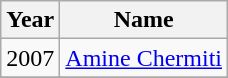<table class="wikitable">
<tr>
<th>Year</th>
<th>Name</th>
</tr>
<tr>
<td>2007</td>
<td> <a href='#'>Amine Chermiti</a></td>
</tr>
<tr>
</tr>
</table>
